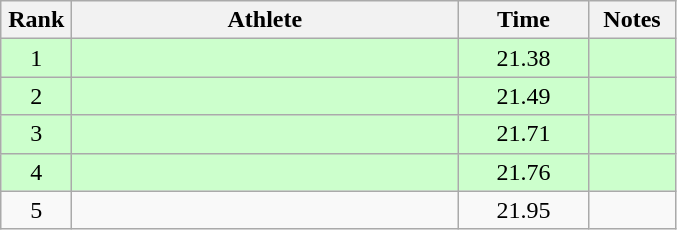<table class="wikitable sortable" style="text-align:center">
<tr>
<th width=40>Rank</th>
<th width=250>Athlete</th>
<th width=80>Time</th>
<th width=50>Notes</th>
</tr>
<tr bgcolor=ccffcc>
<td>1</td>
<td align=left></td>
<td>21.38</td>
<td></td>
</tr>
<tr bgcolor=ccffcc>
<td>2</td>
<td align=left></td>
<td>21.49</td>
<td></td>
</tr>
<tr bgcolor=ccffcc>
<td>3</td>
<td align=left></td>
<td>21.71</td>
<td></td>
</tr>
<tr bgcolor=ccffcc>
<td>4</td>
<td align=left></td>
<td>21.76</td>
<td></td>
</tr>
<tr>
<td>5</td>
<td align=left></td>
<td>21.95</td>
<td></td>
</tr>
</table>
